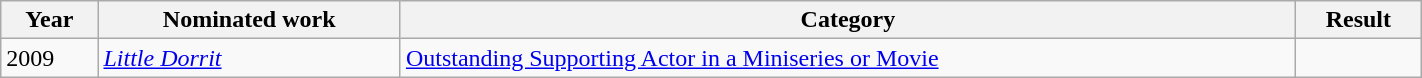<table width="75%" class="wikitable">
<tr>
<th>Year</th>
<th>Nominated work</th>
<th>Category</th>
<th>Result</th>
</tr>
<tr>
<td>2009</td>
<td><em><a href='#'>Little Dorrit</a></em></td>
<td><a href='#'>Outstanding Supporting Actor in a Miniseries or Movie</a></td>
<td></td>
</tr>
</table>
